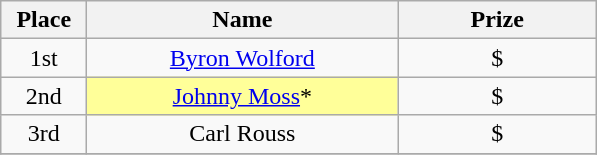<table class="wikitable">
<tr>
<th width="50">Place</th>
<th width="200">Name</th>
<th width="125">Prize</th>
</tr>
<tr>
<td align = "center">1st</td>
<td align = "center"><a href='#'>Byron Wolford</a></td>
<td align = "center">$</td>
</tr>
<tr>
<td align = "center">2nd</td>
<td align = "center"  bgcolor="#FFFF99"><a href='#'>Johnny Moss</a>*</td>
<td align = "center">$</td>
</tr>
<tr>
<td align = "center">3rd</td>
<td align = "center">Carl Rouss</td>
<td align = "center">$</td>
</tr>
<tr>
</tr>
</table>
